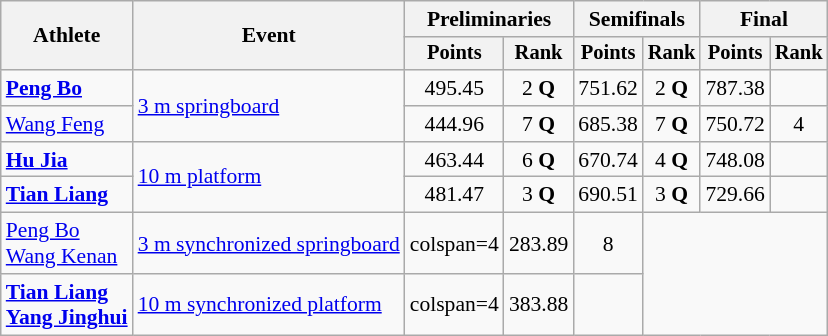<table class=wikitable style="font-size:90%">
<tr>
<th rowspan="2">Athlete</th>
<th rowspan="2">Event</th>
<th colspan="2">Preliminaries</th>
<th colspan="2">Semifinals</th>
<th colspan="2">Final</th>
</tr>
<tr style="font-size:95%">
<th>Points</th>
<th>Rank</th>
<th>Points</th>
<th>Rank</th>
<th>Points</th>
<th>Rank</th>
</tr>
<tr align=center>
<td align=left><strong><a href='#'>Peng Bo</a></strong></td>
<td style="text-align:left;" rowspan="2"><a href='#'>3 m springboard</a></td>
<td>495.45</td>
<td>2 <strong>Q</strong></td>
<td>751.62</td>
<td>2 <strong>Q</strong></td>
<td>787.38</td>
<td></td>
</tr>
<tr align=center>
<td align=left><a href='#'>Wang Feng</a></td>
<td>444.96</td>
<td>7 <strong>Q</strong></td>
<td>685.38</td>
<td>7 <strong>Q</strong></td>
<td>750.72</td>
<td>4</td>
</tr>
<tr align=center>
<td align=left><strong><a href='#'>Hu Jia</a></strong></td>
<td style="text-align:left;" rowspan="2"><a href='#'>10 m platform</a></td>
<td>463.44</td>
<td>6 <strong>Q</strong></td>
<td>670.74</td>
<td>4 <strong>Q</strong></td>
<td>748.08</td>
<td></td>
</tr>
<tr align=center>
<td align=left><strong><a href='#'>Tian Liang</a></strong></td>
<td>481.47</td>
<td>3 <strong>Q</strong></td>
<td>690.51</td>
<td>3 <strong>Q</strong></td>
<td>729.66</td>
<td></td>
</tr>
<tr align=center>
<td align=left><a href='#'>Peng Bo</a><br><a href='#'>Wang Kenan</a></td>
<td align=left><a href='#'>3 m synchronized springboard</a></td>
<td>colspan=4 </td>
<td>283.89</td>
<td>8</td>
</tr>
<tr align=center>
<td align=left><strong><a href='#'>Tian Liang</a><br><a href='#'>Yang Jinghui</a></strong></td>
<td align=left><a href='#'>10 m synchronized platform</a></td>
<td>colspan=4 </td>
<td>383.88</td>
<td></td>
</tr>
</table>
